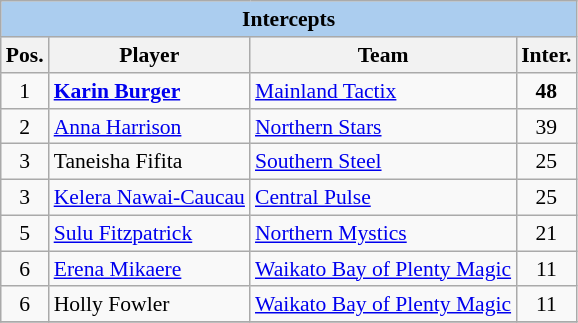<table class="wikitable"  style="float:left; font-size:90%;">
<tr>
<th colspan=4 style=background:#ABCDEF>Intercepts</th>
</tr>
<tr>
<th>Pos.</th>
<th>Player</th>
<th>Team</th>
<th>Inter.</th>
</tr>
<tr>
<td align=center>1</td>
<td><strong><a href='#'>Karin Burger</a></strong></td>
<td><a href='#'>Mainland Tactix</a></td>
<td align=center><strong>48</strong></td>
</tr>
<tr>
<td align=center>2</td>
<td><a href='#'>Anna Harrison</a></td>
<td><a href='#'>Northern Stars</a></td>
<td align=center>39</td>
</tr>
<tr>
<td align=center>3</td>
<td>Taneisha Fifita</td>
<td><a href='#'>Southern Steel</a></td>
<td align=center>25</td>
</tr>
<tr>
<td align=center>3</td>
<td><a href='#'>Kelera Nawai-Caucau</a></td>
<td><a href='#'>Central Pulse</a></td>
<td align=center>25</td>
</tr>
<tr>
<td align=center>5</td>
<td><a href='#'>Sulu Fitzpatrick</a></td>
<td><a href='#'>Northern Mystics</a></td>
<td align=center>21</td>
</tr>
<tr>
<td align=center>6</td>
<td><a href='#'>Erena Mikaere</a></td>
<td><a href='#'>Waikato Bay of Plenty Magic</a></td>
<td align=center>11</td>
</tr>
<tr>
<td align=center>6</td>
<td>Holly Fowler</td>
<td><a href='#'>Waikato Bay of Plenty Magic</a></td>
<td align=center>11</td>
</tr>
<tr>
</tr>
</table>
